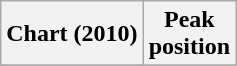<table class="wikitable plainrowheaders" style="text-align:center;">
<tr>
<th>Chart (2010)</th>
<th>Peak<br>position</th>
</tr>
<tr>
</tr>
</table>
